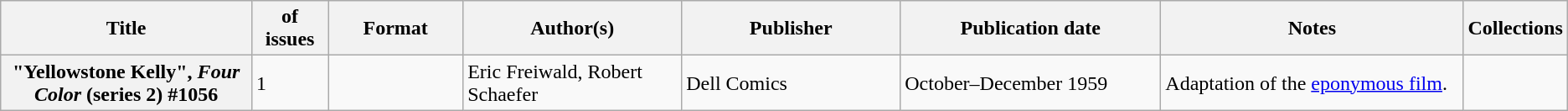<table class="wikitable">
<tr>
<th>Title</th>
<th style="width:40pt"> of issues</th>
<th style="width:75pt">Format</th>
<th style="width:125pt">Author(s)</th>
<th style="width:125pt">Publisher</th>
<th style="width:150pt">Publication date</th>
<th style="width:175pt">Notes</th>
<th>Collections</th>
</tr>
<tr>
<th>"Yellowstone Kelly", <em>Four Color</em> (series 2) #1056</th>
<td>1</td>
<td></td>
<td>Eric Freiwald, Robert Schaefer</td>
<td>Dell Comics</td>
<td>October–December 1959</td>
<td>Adaptation of the <a href='#'>eponymous film</a>.</td>
<td></td>
</tr>
</table>
